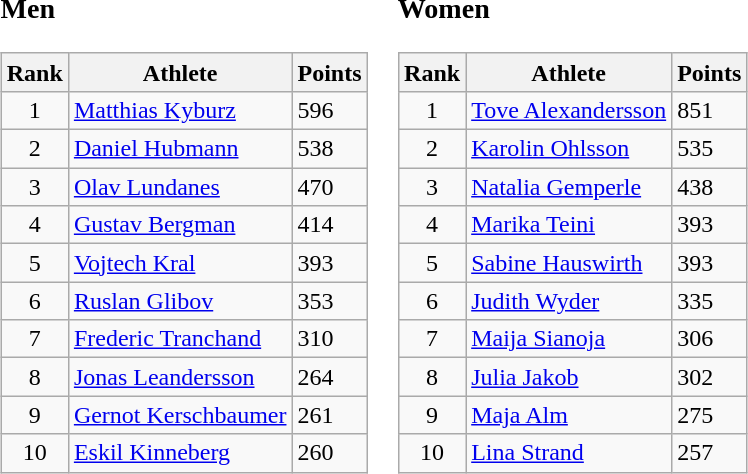<table border="0">
<tr>
<td valign="top"><br><h3>Men</h3><table class="wikitable">
<tr>
<th>Rank</th>
<th>Athlete</th>
<th>Points</th>
</tr>
<tr>
<td align=center>1</td>
<td> <a href='#'>Matthias Kyburz</a></td>
<td>596</td>
</tr>
<tr>
<td align=center>2</td>
<td> <a href='#'>Daniel Hubmann</a></td>
<td>538</td>
</tr>
<tr>
<td align=center>3</td>
<td> <a href='#'>Olav Lundanes</a></td>
<td>470</td>
</tr>
<tr>
<td align=center>4</td>
<td> <a href='#'>Gustav Bergman</a></td>
<td>414</td>
</tr>
<tr>
<td align=center>5</td>
<td> <a href='#'>Vojtech Kral</a></td>
<td>393</td>
</tr>
<tr>
<td align=center>6</td>
<td> <a href='#'>Ruslan Glibov</a></td>
<td>353</td>
</tr>
<tr>
<td align=center>7</td>
<td> <a href='#'>Frederic Tranchand</a></td>
<td>310</td>
</tr>
<tr>
<td align=center>8</td>
<td> <a href='#'>Jonas Leandersson</a></td>
<td>264</td>
</tr>
<tr>
<td align=center>9</td>
<td> <a href='#'>Gernot Kerschbaumer</a></td>
<td>261</td>
</tr>
<tr>
<td align=center>10</td>
<td> <a href='#'>Eskil Kinneberg</a></td>
<td>260</td>
</tr>
</table>
</td>
<td valign="top"><br><h3>Women</h3><table class="wikitable">
<tr>
<th>Rank</th>
<th>Athlete</th>
<th>Points</th>
</tr>
<tr>
<td align=center>1</td>
<td> <a href='#'>Tove Alexandersson</a></td>
<td>851</td>
</tr>
<tr>
<td align=center>2</td>
<td> <a href='#'>Karolin Ohlsson</a></td>
<td>535</td>
</tr>
<tr>
<td align=center>3</td>
<td> <a href='#'>Natalia Gemperle</a></td>
<td>438</td>
</tr>
<tr>
<td align=center>4</td>
<td> <a href='#'>Marika Teini</a></td>
<td>393</td>
</tr>
<tr>
<td align=center>5</td>
<td> <a href='#'>Sabine Hauswirth</a></td>
<td>393</td>
</tr>
<tr>
<td align=center>6</td>
<td> <a href='#'>Judith Wyder</a></td>
<td>335</td>
</tr>
<tr>
<td align=center>7</td>
<td> <a href='#'>Maija Sianoja</a></td>
<td>306</td>
</tr>
<tr>
<td align=center>8</td>
<td> <a href='#'>Julia Jakob</a></td>
<td>302</td>
</tr>
<tr>
<td align=center>9</td>
<td> <a href='#'>Maja Alm</a></td>
<td>275</td>
</tr>
<tr>
<td align=center>10</td>
<td> <a href='#'>Lina Strand</a></td>
<td>257</td>
</tr>
</table>
</td>
</tr>
</table>
